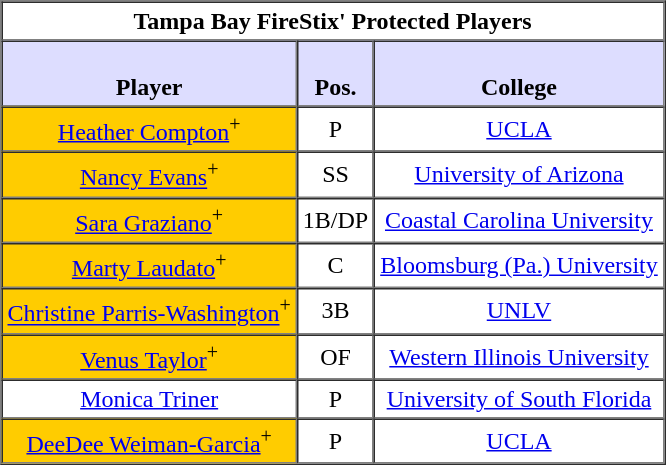<table style="text-align: center" border="1" cellpadding="3" cellspacing="0">
<tr>
<th colspan=3>Tampa Bay FireStix' Protected Players</th>
</tr>
<tr>
<th style="background:#ddf;"><br>Player</th>
<th style="background:#ddf;"><br>Pos.</th>
<th style="background:#ddf;"><br>College</th>
</tr>
<tr>
<td style="background:#FFCC00;"><a href='#'>Heather Compton</a><sup>+</sup></td>
<td>P</td>
<td><a href='#'>UCLA</a></td>
</tr>
<tr>
<td style="background:#FFCC00;"><a href='#'>Nancy Evans</a><sup>+</sup></td>
<td>SS</td>
<td><a href='#'>University of Arizona</a></td>
</tr>
<tr>
<td style="background:#FFCC00;"><a href='#'>Sara Graziano</a><sup>+</sup></td>
<td>1B/DP</td>
<td><a href='#'>Coastal Carolina University</a></td>
</tr>
<tr>
<td style="background:#FFCC00;"><a href='#'>Marty Laudato</a><sup>+</sup></td>
<td>C</td>
<td><a href='#'>Bloomsburg (Pa.) University</a></td>
</tr>
<tr>
<td style="background:#FFCC00;"><a href='#'>Christine Parris-Washington</a><sup>+</sup></td>
<td>3B</td>
<td><a href='#'>UNLV</a></td>
</tr>
<tr>
<td style="background:#FFCC00;"><a href='#'>Venus Taylor</a><sup>+</sup></td>
<td>OF</td>
<td><a href='#'>Western Illinois University</a></td>
</tr>
<tr>
<td><a href='#'>Monica Triner</a></td>
<td>P</td>
<td><a href='#'>University of South Florida</a></td>
</tr>
<tr>
<td style="background:#FFCC00;"><a href='#'>DeeDee Weiman-Garcia</a><sup>+</sup></td>
<td>P</td>
<td><a href='#'>UCLA</a></td>
</tr>
</table>
